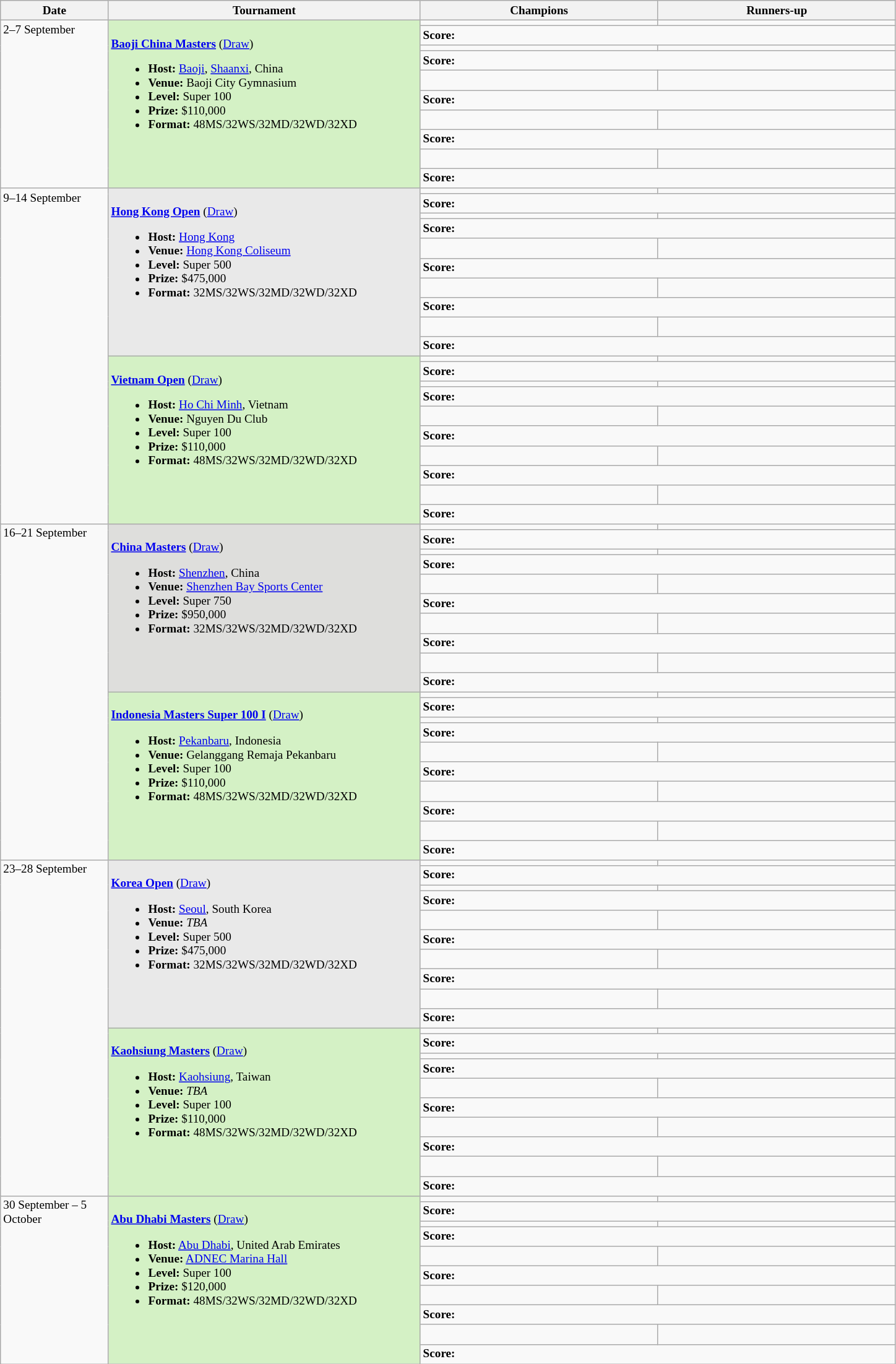<table class="wikitable" style="font-size:80%">
<tr>
<th width="110">Date</th>
<th width="330">Tournament</th>
<th width="250">Champions</th>
<th width="250">Runners-up</th>
</tr>
<tr valign="top">
<td rowspan="10">2–7 September</td>
<td bgcolor="#D4F1C5" rowspan="10"><br><strong><a href='#'>Baoji China Masters</a></strong> (<a href='#'>Draw</a>)<ul><li><strong>Host:</strong> <a href='#'>Baoji</a>, <a href='#'>Shaanxi</a>, China</li><li><strong>Venue:</strong> Baoji City Gymnasium</li><li><strong>Level:</strong> Super 100</li><li><strong>Prize:</strong> $110,000</li><li><strong>Format:</strong> 48MS/32WS/32MD/32WD/32XD</li></ul></td>
<td><strong> </strong></td>
<td></td>
</tr>
<tr>
<td colspan="2"><strong>Score:</strong></td>
</tr>
<tr valign="top">
<td><strong> </strong></td>
<td></td>
</tr>
<tr>
<td colspan="2"><strong>Score:</strong></td>
</tr>
<tr valign="top">
<td><strong> <br> </strong></td>
<td> <br></td>
</tr>
<tr>
<td colspan="2"><strong>Score:</strong></td>
</tr>
<tr valign="top">
<td><strong> <br> </strong></td>
<td> <br></td>
</tr>
<tr>
<td colspan="2"><strong>Score:</strong></td>
</tr>
<tr valign="top">
<td><strong> <br> </strong></td>
<td> <br></td>
</tr>
<tr>
<td colspan="2"><strong>Score:</strong></td>
</tr>
<tr valign="top">
<td rowspan="20">9–14 September</td>
<td bgcolor="#E9E9E9" rowspan="10"><br><strong><a href='#'>Hong Kong Open</a></strong> (<a href='#'>Draw</a>)<ul><li><strong>Host:</strong> <a href='#'>Hong Kong</a></li><li><strong>Venue:</strong> <a href='#'>Hong Kong Coliseum</a></li><li><strong>Level:</strong> Super 500</li><li><strong>Prize:</strong> $475,000</li><li><strong>Format:</strong> 32MS/32WS/32MD/32WD/32XD</li></ul></td>
<td><strong> </strong></td>
<td></td>
</tr>
<tr>
<td colspan="2"><strong>Score:</strong></td>
</tr>
<tr valign="top">
<td><strong> </strong></td>
<td></td>
</tr>
<tr>
<td colspan="2"><strong>Score:</strong></td>
</tr>
<tr valign="top">
<td><strong> <br> </strong></td>
<td> <br></td>
</tr>
<tr>
<td colspan="2"><strong>Score:</strong></td>
</tr>
<tr valign="top">
<td><strong> <br> </strong></td>
<td> <br></td>
</tr>
<tr>
<td colspan="2"><strong>Score:</strong></td>
</tr>
<tr valign="top">
<td><strong> <br> </strong></td>
<td> <br></td>
</tr>
<tr>
<td colspan="2"><strong>Score:</strong></td>
</tr>
<tr valign="top">
<td bgcolor="#D4F1C5" rowspan="10"><br><strong><a href='#'>Vietnam Open</a></strong> (<a href='#'>Draw</a>)<ul><li><strong>Host:</strong> <a href='#'>Ho Chi Minh</a>, Vietnam</li><li><strong>Venue:</strong> Nguyen Du Club</li><li><strong>Level:</strong> Super 100</li><li><strong>Prize:</strong> $110,000</li><li><strong>Format:</strong> 48MS/32WS/32MD/32WD/32XD</li></ul></td>
<td><strong> </strong></td>
<td></td>
</tr>
<tr>
<td colspan="2"><strong>Score:</strong></td>
</tr>
<tr valign="top">
<td><strong> </strong></td>
<td></td>
</tr>
<tr>
<td colspan="2"><strong>Score:</strong></td>
</tr>
<tr valign="top">
<td><strong> <br> </strong></td>
<td> <br></td>
</tr>
<tr>
<td colspan="2"><strong>Score:</strong></td>
</tr>
<tr valign="top">
<td><strong> <br> </strong></td>
<td> <br></td>
</tr>
<tr>
<td colspan="2"><strong>Score:</strong></td>
</tr>
<tr valign="top">
<td><strong> <br> </strong></td>
<td> <br></td>
</tr>
<tr>
<td colspan="2"><strong>Score:</strong></td>
</tr>
<tr valign="top">
<td rowspan="20">16–21 September</td>
<td bgcolor="#DEDEDC" rowspan="10"><br><strong><a href='#'>China Masters</a></strong> (<a href='#'>Draw</a>)<ul><li><strong>Host:</strong> <a href='#'>Shenzhen</a>, China</li><li><strong>Venue:</strong> <a href='#'>Shenzhen Bay Sports Center</a></li><li><strong>Level:</strong> Super 750</li><li><strong>Prize:</strong> $950,000</li><li><strong>Format:</strong> 32MS/32WS/32MD/32WD/32XD</li></ul></td>
<td><strong> </strong></td>
<td></td>
</tr>
<tr>
<td colspan="2"><strong>Score:</strong></td>
</tr>
<tr valign="top">
<td><strong> </strong></td>
<td></td>
</tr>
<tr>
<td colspan="2"><strong>Score:</strong></td>
</tr>
<tr valign="top">
<td><strong> <br> </strong></td>
<td> <br></td>
</tr>
<tr>
<td colspan="2"><strong>Score:</strong></td>
</tr>
<tr valign="top">
<td><strong> <br> </strong></td>
<td> <br></td>
</tr>
<tr>
<td colspan="2"><strong>Score:</strong></td>
</tr>
<tr valign="top">
<td><strong> <br> </strong></td>
<td> <br></td>
</tr>
<tr>
<td colspan="2"><strong>Score:</strong></td>
</tr>
<tr valign="top">
<td bgcolor="#D4F1C5" rowspan="10"><br><strong><a href='#'>Indonesia Masters Super 100 I</a></strong> (<a href='#'>Draw</a>)<ul><li><strong>Host:</strong> <a href='#'>Pekanbaru</a>, Indonesia</li><li><strong>Venue:</strong> Gelanggang Remaja Pekanbaru</li><li><strong>Level:</strong> Super 100</li><li><strong>Prize:</strong> $110,000</li><li><strong>Format:</strong> 48MS/32WS/32MD/32WD/32XD</li></ul></td>
<td><strong> </strong></td>
<td></td>
</tr>
<tr>
<td colspan="2"><strong>Score:</strong></td>
</tr>
<tr valign="top">
<td><strong> </strong></td>
<td></td>
</tr>
<tr>
<td colspan="2"><strong>Score:</strong></td>
</tr>
<tr valign="top">
<td><strong> <br> </strong></td>
<td> <br></td>
</tr>
<tr>
<td colspan="2"><strong>Score:</strong></td>
</tr>
<tr valign="top">
<td><strong> <br> </strong></td>
<td> <br></td>
</tr>
<tr>
<td colspan="2"><strong>Score:</strong></td>
</tr>
<tr valign="top">
<td><strong> <br> </strong></td>
<td> <br></td>
</tr>
<tr>
<td colspan="2"><strong>Score:</strong></td>
</tr>
<tr valign="top">
<td rowspan="20">23–28 September</td>
<td bgcolor="#E9E9E9" rowspan="10"><br><strong><a href='#'>Korea Open</a></strong> (<a href='#'>Draw</a>)<ul><li><strong>Host:</strong> <a href='#'>Seoul</a>, South Korea</li><li><strong>Venue:</strong> <em>TBA</em></li><li><strong>Level:</strong> Super 500</li><li><strong>Prize:</strong> $475,000</li><li><strong>Format:</strong> 32MS/32WS/32MD/32WD/32XD</li></ul></td>
<td><strong> </strong></td>
<td></td>
</tr>
<tr>
<td colspan="2"><strong>Score:</strong></td>
</tr>
<tr valign="top">
<td><strong> </strong></td>
<td></td>
</tr>
<tr>
<td colspan="2"><strong>Score:</strong></td>
</tr>
<tr valign="top">
<td><strong> <br> </strong></td>
<td> <br></td>
</tr>
<tr>
<td colspan="2"><strong>Score:</strong></td>
</tr>
<tr valign="top">
<td><strong> <br> </strong></td>
<td> <br></td>
</tr>
<tr>
<td colspan="2"><strong>Score:</strong></td>
</tr>
<tr valign="top">
<td><strong> <br> </strong></td>
<td> <br></td>
</tr>
<tr>
<td colspan="2"><strong>Score:</strong></td>
</tr>
<tr valign="top">
<td bgcolor="#D4F1C5" rowspan="10"><br><strong><a href='#'>Kaohsiung Masters</a></strong> (<a href='#'>Draw</a>)<ul><li><strong>Host:</strong> <a href='#'>Kaohsiung</a>, Taiwan</li><li><strong>Venue:</strong> <em>TBA</em></li><li><strong>Level:</strong> Super 100</li><li><strong>Prize:</strong> $110,000</li><li><strong>Format:</strong> 48MS/32WS/32MD/32WD/32XD</li></ul></td>
<td><strong> </strong></td>
<td></td>
</tr>
<tr>
<td colspan="2"><strong>Score:</strong></td>
</tr>
<tr valign="top">
<td><strong> </strong></td>
<td></td>
</tr>
<tr>
<td colspan="2"><strong>Score:</strong></td>
</tr>
<tr valign="top">
<td><strong> <br> </strong></td>
<td> <br></td>
</tr>
<tr>
<td colspan="2"><strong>Score:</strong></td>
</tr>
<tr valign="top">
<td><strong> <br> </strong></td>
<td> <br></td>
</tr>
<tr>
<td colspan="2"><strong>Score:</strong></td>
</tr>
<tr valign="top">
<td><strong> <br> </strong></td>
<td> <br></td>
</tr>
<tr>
<td colspan="2"><strong>Score:</strong></td>
</tr>
<tr valign="top">
<td rowspan="10">30 September – 5 October</td>
<td bgcolor="#D4F1C5" rowspan="10"><br><strong><a href='#'>Abu Dhabi Masters</a></strong> (<a href='#'>Draw</a>)<ul><li><strong>Host:</strong> <a href='#'>Abu Dhabi</a>, United Arab Emirates</li><li><strong>Venue:</strong> <a href='#'>ADNEC Marina Hall</a></li><li><strong>Level:</strong> Super 100</li><li><strong>Prize:</strong> $120,000</li><li><strong>Format:</strong> 48MS/32WS/32MD/32WD/32XD</li></ul></td>
<td><strong> </strong></td>
<td></td>
</tr>
<tr>
<td colspan="2"><strong>Score:</strong></td>
</tr>
<tr valign="top">
<td><strong> </strong></td>
<td></td>
</tr>
<tr>
<td colspan="2"><strong>Score:</strong></td>
</tr>
<tr valign="top">
<td><strong> <br> </strong></td>
<td> <br></td>
</tr>
<tr>
<td colspan="2"><strong>Score:</strong></td>
</tr>
<tr valign="top">
<td><strong> <br> </strong></td>
<td> <br></td>
</tr>
<tr>
<td colspan="2"><strong>Score:</strong></td>
</tr>
<tr valign="top">
<td><strong> <br> </strong></td>
<td> <br></td>
</tr>
<tr>
<td colspan="2"><strong>Score:</strong></td>
</tr>
</table>
